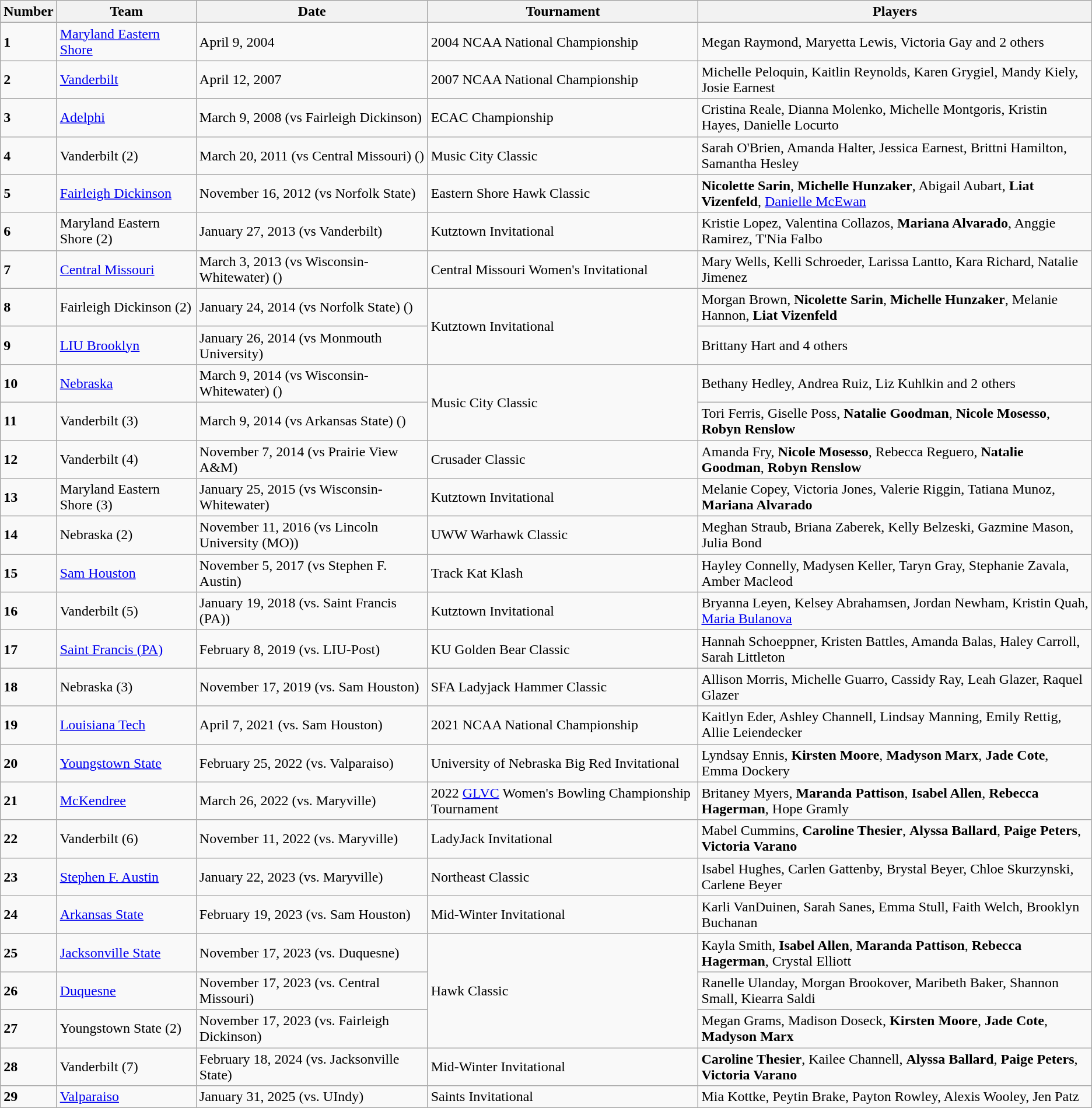<table class="wikitable">
<tr>
<th>Number</th>
<th>Team</th>
<th>Date</th>
<th>Tournament</th>
<th>Players</th>
</tr>
<tr>
<td><strong>1</strong></td>
<td><a href='#'>Maryland Eastern Shore</a></td>
<td>April 9, 2004</td>
<td>2004 NCAA National Championship</td>
<td>Megan Raymond, Maryetta Lewis, Victoria Gay and 2 others</td>
</tr>
<tr>
<td><strong>2</strong></td>
<td><a href='#'>Vanderbilt</a></td>
<td>April 12, 2007</td>
<td>2007 NCAA National Championship</td>
<td>Michelle Peloquin, Kaitlin Reynolds, Karen Grygiel, Mandy Kiely, Josie Earnest</td>
</tr>
<tr>
<td><strong>3</strong></td>
<td><a href='#'>Adelphi</a></td>
<td>March 9, 2008 (vs Fairleigh Dickinson)</td>
<td>ECAC Championship</td>
<td>Cristina Reale, Dianna Molenko, Michelle Montgoris, Kristin Hayes, Danielle Locurto</td>
</tr>
<tr>
<td><strong>4</strong></td>
<td>Vanderbilt (2)</td>
<td>March 20, 2011 (vs Central Missouri) ()</td>
<td>Music City Classic</td>
<td>Sarah O'Brien, Amanda Halter, Jessica Earnest, Brittni Hamilton, Samantha Hesley</td>
</tr>
<tr>
<td><strong>5</strong></td>
<td><a href='#'>Fairleigh Dickinson</a></td>
<td>November 16, 2012 (vs Norfolk State)</td>
<td>Eastern Shore Hawk Classic</td>
<td><strong>Nicolette Sarin</strong>, <strong>Michelle Hunzaker</strong>, Abigail Aubart, <strong>Liat Vizenfeld</strong>, <a href='#'>Danielle McEwan</a></td>
</tr>
<tr>
<td><strong>6</strong></td>
<td>Maryland Eastern Shore (2)</td>
<td>January 27, 2013 (vs Vanderbilt)</td>
<td>Kutztown Invitational</td>
<td>Kristie Lopez, Valentina Collazos, <strong>Mariana Alvarado</strong>, Anggie Ramirez, T'Nia Falbo</td>
</tr>
<tr>
<td><strong>7</strong></td>
<td><a href='#'>Central Missouri</a></td>
<td>March 3, 2013 (vs Wisconsin-Whitewater) ()</td>
<td>Central Missouri Women's Invitational</td>
<td>Mary Wells, Kelli Schroeder, Larissa Lantto, Kara Richard, Natalie Jimenez</td>
</tr>
<tr>
<td><strong>8</strong></td>
<td>Fairleigh Dickinson (2)</td>
<td>January 24, 2014 (vs Norfolk State) ()</td>
<td rowspan=2>Kutztown Invitational</td>
<td>Morgan Brown, <strong>Nicolette Sarin</strong>, <strong>Michelle Hunzaker</strong>, Melanie Hannon, <strong>Liat Vizenfeld</strong></td>
</tr>
<tr>
<td><strong>9</strong></td>
<td><a href='#'>LIU Brooklyn</a></td>
<td>January 26, 2014 (vs Monmouth University)</td>
<td>Brittany Hart and 4 others</td>
</tr>
<tr>
<td><strong>10</strong></td>
<td><a href='#'>Nebraska</a></td>
<td>March 9, 2014 (vs Wisconsin-Whitewater) ()</td>
<td rowspan=2>Music City Classic</td>
<td>Bethany Hedley, Andrea Ruiz, Liz Kuhlkin and 2 others</td>
</tr>
<tr>
<td><strong>11</strong></td>
<td>Vanderbilt (3)</td>
<td>March 9, 2014 (vs Arkansas State) ()</td>
<td>Tori Ferris, Giselle Poss, <strong>Natalie Goodman</strong>, <strong>Nicole Mosesso</strong>, <strong>Robyn Renslow</strong></td>
</tr>
<tr>
<td><strong>12</strong></td>
<td>Vanderbilt (4)</td>
<td>November 7, 2014 (vs Prairie View A&M)</td>
<td>Crusader Classic</td>
<td>Amanda Fry, <strong>Nicole Mosesso</strong>, Rebecca Reguero, <strong>Natalie Goodman</strong>, <strong>Robyn Renslow</strong></td>
</tr>
<tr>
<td><strong>13</strong></td>
<td>Maryland Eastern Shore (3)</td>
<td>January 25, 2015 (vs Wisconsin-Whitewater)</td>
<td>Kutztown Invitational</td>
<td>Melanie Copey, Victoria Jones, Valerie Riggin, Tatiana Munoz, <strong>Mariana Alvarado</strong></td>
</tr>
<tr>
<td><strong>14</strong></td>
<td>Nebraska (2)</td>
<td>November 11, 2016 (vs Lincoln University (MO))</td>
<td>UWW Warhawk Classic</td>
<td>Meghan Straub, Briana Zaberek, Kelly Belzeski, Gazmine Mason, Julia Bond</td>
</tr>
<tr>
<td><strong>15</strong></td>
<td><a href='#'>Sam Houston</a></td>
<td>November 5, 2017 (vs Stephen F. Austin)</td>
<td>Track Kat Klash</td>
<td>Hayley Connelly, Madysen Keller, Taryn Gray, Stephanie Zavala, Amber Macleod</td>
</tr>
<tr>
<td><strong>16</strong></td>
<td>Vanderbilt (5)</td>
<td>January 19, 2018 (vs. Saint Francis (PA))</td>
<td>Kutztown Invitational</td>
<td>Bryanna Leyen, Kelsey Abrahamsen, Jordan Newham, Kristin Quah, <a href='#'>Maria Bulanova</a></td>
</tr>
<tr>
<td><strong>17</strong></td>
<td><a href='#'>Saint Francis (PA)</a></td>
<td>February 8, 2019 (vs. LIU-Post)</td>
<td>KU Golden Bear Classic</td>
<td>Hannah Schoeppner, Kristen Battles, Amanda Balas, Haley Carroll, Sarah Littleton</td>
</tr>
<tr>
<td><strong>18</strong></td>
<td>Nebraska (3)</td>
<td>November 17, 2019 (vs. Sam Houston)</td>
<td>SFA Ladyjack Hammer Classic</td>
<td>Allison Morris, Michelle Guarro, Cassidy Ray, Leah Glazer, Raquel Glazer</td>
</tr>
<tr>
<td><strong>19</strong></td>
<td><a href='#'>Louisiana Tech</a></td>
<td>April 7, 2021 (vs. Sam Houston)</td>
<td>2021 NCAA National Championship</td>
<td>Kaitlyn Eder, Ashley Channell, Lindsay Manning, Emily Rettig, Allie Leiendecker</td>
</tr>
<tr>
<td><strong>20</strong></td>
<td><a href='#'>Youngstown State</a></td>
<td>February 25, 2022 (vs. Valparaiso)</td>
<td>University of Nebraska Big Red Invitational</td>
<td>Lyndsay Ennis, <strong>Kirsten Moore</strong>, <strong>Madyson Marx</strong>, <strong>Jade Cote</strong>, Emma Dockery</td>
</tr>
<tr>
<td><strong>21</strong></td>
<td><a href='#'>McKendree</a></td>
<td>March 26, 2022 (vs. Maryville)</td>
<td>2022 <a href='#'>GLVC</a> Women's Bowling Championship Tournament</td>
<td>Britaney Myers, <strong>Maranda Pattison</strong>, <strong>Isabel Allen</strong>, <strong>Rebecca Hagerman</strong>, Hope Gramly</td>
</tr>
<tr>
<td><strong>22</strong></td>
<td>Vanderbilt (6)</td>
<td>November 11, 2022 (vs. Maryville)</td>
<td>LadyJack Invitational</td>
<td>Mabel Cummins, <strong>Caroline Thesier</strong>, <strong>Alyssa Ballard</strong>, <strong>Paige Peters</strong>, <strong>Victoria Varano</strong></td>
</tr>
<tr>
<td><strong>23</strong></td>
<td><a href='#'>Stephen F. Austin</a></td>
<td>January 22, 2023 (vs. Maryville)</td>
<td>Northeast Classic</td>
<td>Isabel Hughes, Carlen Gattenby, Brystal Beyer, Chloe Skurzynski, Carlene Beyer</td>
</tr>
<tr>
<td><strong>24</strong></td>
<td><a href='#'>Arkansas State</a></td>
<td>February 19, 2023 (vs. Sam Houston)</td>
<td>Mid-Winter Invitational</td>
<td>Karli VanDuinen, Sarah Sanes, Emma Stull, Faith Welch, Brooklyn Buchanan</td>
</tr>
<tr>
<td><strong>25</strong></td>
<td><a href='#'>Jacksonville State</a></td>
<td>November 17, 2023 (vs. Duquesne)</td>
<td rowspan=3>Hawk Classic</td>
<td>Kayla Smith, <strong>Isabel Allen</strong>, <strong>Maranda Pattison</strong>, <strong>Rebecca Hagerman</strong>, Crystal Elliott</td>
</tr>
<tr>
<td><strong>26</strong></td>
<td><a href='#'>Duquesne</a></td>
<td>November 17, 2023 (vs. Central Missouri)</td>
<td>Ranelle Ulanday, Morgan Brookover, Maribeth Baker, Shannon Small, Kiearra Saldi</td>
</tr>
<tr>
<td><strong>27</strong></td>
<td>Youngstown State (2)</td>
<td>November 17, 2023 (vs. Fairleigh Dickinson)</td>
<td>Megan Grams, Madison Doseck, <strong>Kirsten Moore</strong>, <strong>Jade Cote</strong>, <strong>Madyson Marx</strong></td>
</tr>
<tr>
<td><strong>28</strong></td>
<td>Vanderbilt (7)</td>
<td>February 18, 2024 (vs. Jacksonville State)</td>
<td>Mid-Winter Invitational</td>
<td><strong>Caroline Thesier</strong>, Kailee Channell, <strong>Alyssa Ballard</strong>, <strong>Paige Peters</strong>, <strong>Victoria Varano</strong></td>
</tr>
<tr>
<td><strong>29</strong></td>
<td><a href='#'>Valparaiso</a></td>
<td>January 31, 2025 (vs. UIndy)</td>
<td>Saints Invitational</td>
<td>Mia Kottke, Peytin Brake, Payton Rowley, Alexis Wooley, Jen Patz</td>
</tr>
</table>
